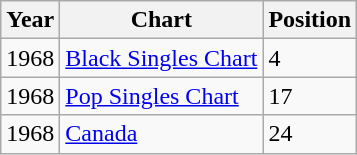<table class="wikitable">
<tr>
<th>Year</th>
<th>Chart</th>
<th>Position</th>
</tr>
<tr>
<td>1968</td>
<td><a href='#'>Black Singles Chart</a></td>
<td>4</td>
</tr>
<tr>
<td>1968</td>
<td><a href='#'>Pop Singles Chart</a></td>
<td>17</td>
</tr>
<tr>
<td>1968</td>
<td><a href='#'>Canada</a></td>
<td>24</td>
</tr>
</table>
